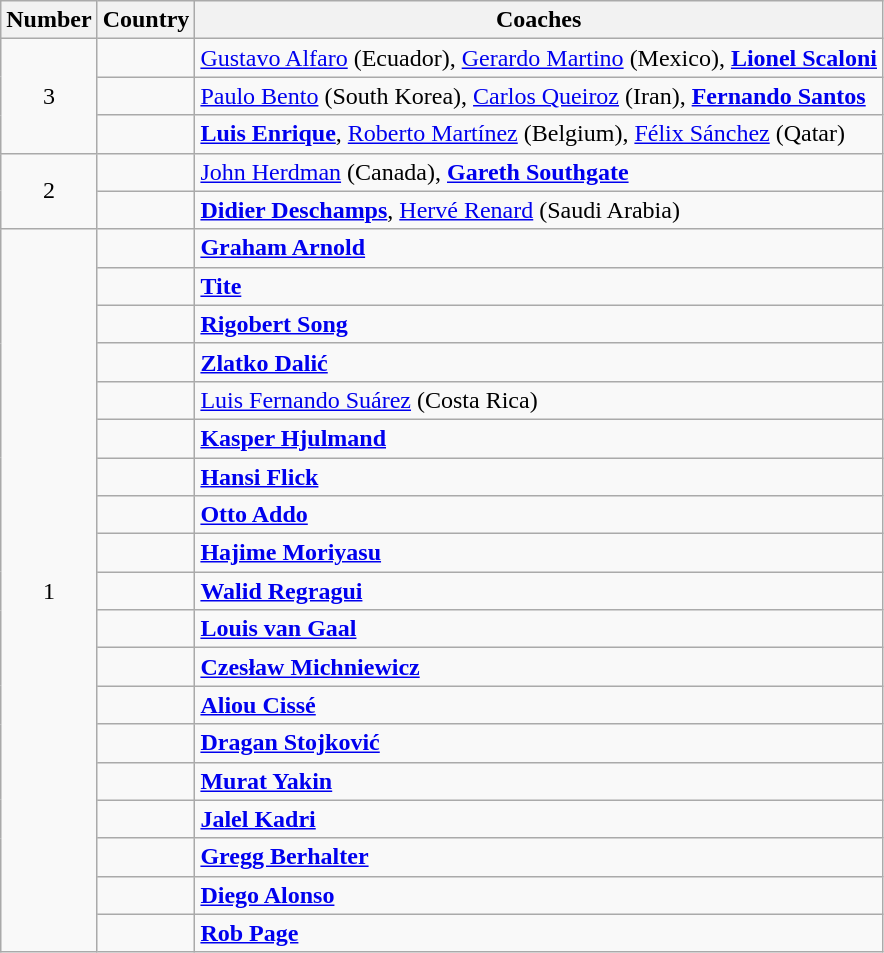<table class="wikitable sortable">
<tr>
<th>Number</th>
<th>Country</th>
<th>Coaches</th>
</tr>
<tr>
<td rowspan="3" align="center">3</td>
<td></td>
<td><a href='#'>Gustavo Alfaro</a> (Ecuador), <a href='#'>Gerardo Martino</a> (Mexico), <strong><a href='#'>Lionel Scaloni</a></strong></td>
</tr>
<tr>
<td></td>
<td><a href='#'>Paulo Bento</a> (South Korea), <a href='#'>Carlos Queiroz</a> (Iran), <strong><a href='#'>Fernando Santos</a></strong></td>
</tr>
<tr>
<td></td>
<td><strong><a href='#'>Luis Enrique</a></strong>, <a href='#'>Roberto Martínez</a> (Belgium), <a href='#'>Félix Sánchez</a> (Qatar)</td>
</tr>
<tr>
<td rowspan="2" align="center">2</td>
<td></td>
<td><a href='#'>John Herdman</a> (Canada), <strong><a href='#'>Gareth Southgate</a></strong></td>
</tr>
<tr>
<td></td>
<td><strong><a href='#'>Didier Deschamps</a></strong>, <a href='#'>Hervé Renard</a> (Saudi Arabia)</td>
</tr>
<tr>
<td rowspan="19" align="center">1</td>
<td></td>
<td><strong><a href='#'>Graham Arnold</a></strong></td>
</tr>
<tr>
<td></td>
<td><strong><a href='#'>Tite</a></strong></td>
</tr>
<tr>
<td></td>
<td><strong><a href='#'>Rigobert Song</a></strong></td>
</tr>
<tr>
<td></td>
<td><strong><a href='#'>Zlatko Dalić</a></strong></td>
</tr>
<tr>
<td></td>
<td><a href='#'>Luis Fernando Suárez</a> (Costa Rica)</td>
</tr>
<tr>
<td></td>
<td><strong><a href='#'>Kasper Hjulmand</a></strong></td>
</tr>
<tr>
<td></td>
<td><strong><a href='#'>Hansi Flick</a></strong></td>
</tr>
<tr>
<td></td>
<td><strong><a href='#'>Otto Addo</a></strong></td>
</tr>
<tr>
<td></td>
<td><strong><a href='#'>Hajime Moriyasu</a></strong></td>
</tr>
<tr>
<td></td>
<td><strong><a href='#'>Walid Regragui</a></strong></td>
</tr>
<tr>
<td></td>
<td><strong><a href='#'>Louis van Gaal</a></strong></td>
</tr>
<tr>
<td></td>
<td><strong><a href='#'>Czesław Michniewicz</a></strong></td>
</tr>
<tr>
<td></td>
<td><strong><a href='#'>Aliou Cissé</a></strong></td>
</tr>
<tr>
<td></td>
<td><strong><a href='#'>Dragan Stojković</a></strong></td>
</tr>
<tr>
<td></td>
<td><strong><a href='#'>Murat Yakin</a></strong></td>
</tr>
<tr>
<td></td>
<td><strong><a href='#'>Jalel Kadri</a></strong></td>
</tr>
<tr>
<td></td>
<td><strong><a href='#'>Gregg Berhalter</a></strong></td>
</tr>
<tr>
<td></td>
<td><strong><a href='#'>Diego Alonso</a></strong></td>
</tr>
<tr>
<td></td>
<td><strong><a href='#'>Rob Page</a></strong></td>
</tr>
</table>
